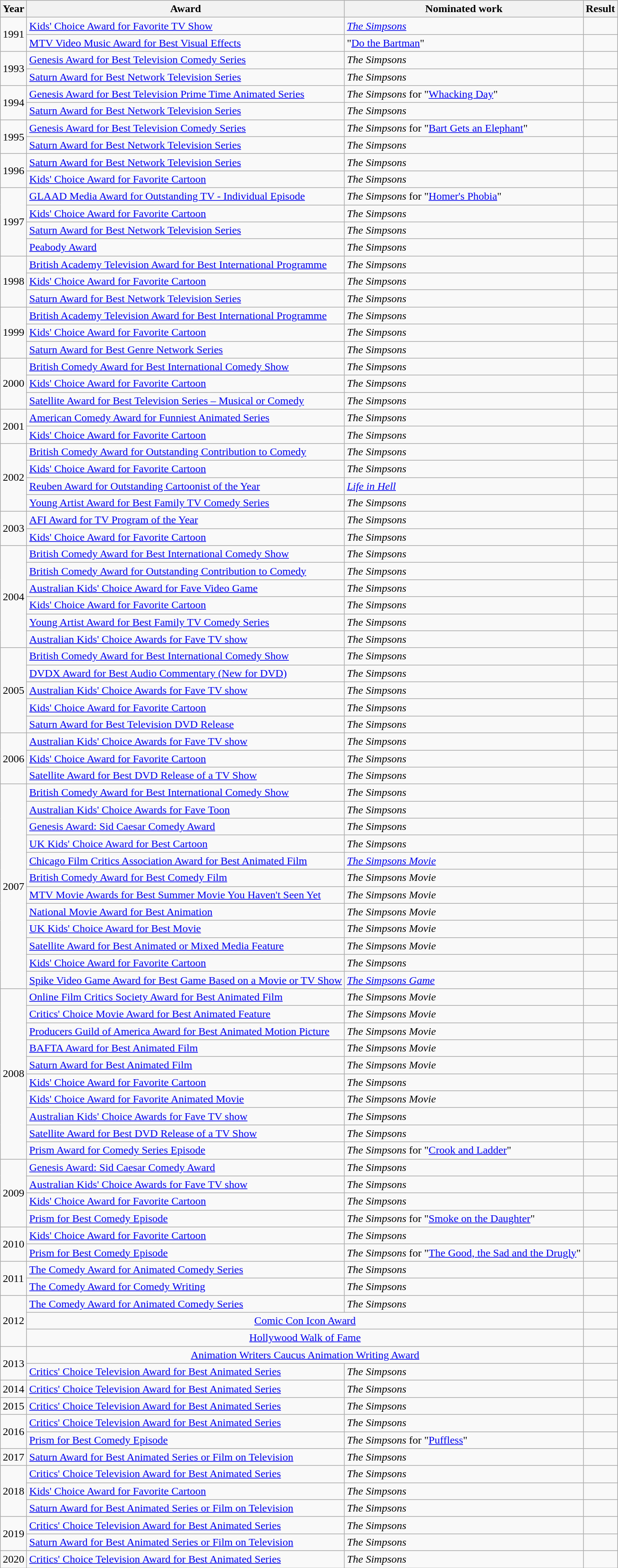<table class="wikitable">
<tr>
<th>Year</th>
<th>Award</th>
<th>Nominated work</th>
<th>Result</th>
</tr>
<tr>
<td rowspan=2>1991</td>
<td><a href='#'>Kids' Choice Award for Favorite TV Show</a></td>
<td><em><a href='#'>The Simpsons</a></em></td>
<td></td>
</tr>
<tr>
<td><a href='#'>MTV Video Music Award for Best Visual Effects</a></td>
<td>"<a href='#'>Do the Bartman</a>"</td>
<td></td>
</tr>
<tr>
<td rowspan=2>1993</td>
<td><a href='#'>Genesis Award for Best Television Comedy Series</a></td>
<td><em>The Simpsons</em></td>
<td></td>
</tr>
<tr>
<td><a href='#'>Saturn Award for Best Network Television Series</a></td>
<td><em>The Simpsons</em></td>
<td></td>
</tr>
<tr>
<td rowspan=2>1994</td>
<td><a href='#'>Genesis Award for Best Television Prime Time Animated Series</a></td>
<td><em>The Simpsons</em> for "<a href='#'>Whacking Day</a>"</td>
<td></td>
</tr>
<tr>
<td><a href='#'>Saturn Award for Best Network Television Series</a></td>
<td><em>The Simpsons</em></td>
<td></td>
</tr>
<tr>
<td rowspan=2>1995</td>
<td><a href='#'>Genesis Award for Best Television Comedy Series</a></td>
<td><em>The Simpsons</em> for "<a href='#'>Bart Gets an Elephant</a>"</td>
<td></td>
</tr>
<tr>
<td><a href='#'>Saturn Award for Best Network Television Series</a></td>
<td><em>The Simpsons</em></td>
<td></td>
</tr>
<tr>
<td rowspan=2>1996</td>
<td><a href='#'>Saturn Award for Best Network Television Series</a></td>
<td><em>The Simpsons</em></td>
<td></td>
</tr>
<tr>
<td><a href='#'>Kids' Choice Award for Favorite Cartoon</a></td>
<td><em>The Simpsons</em></td>
<td></td>
</tr>
<tr>
<td rowspan=4>1997</td>
<td><a href='#'>GLAAD Media Award for Outstanding TV - Individual Episode</a></td>
<td><em>The Simpsons</em> for "<a href='#'>Homer's Phobia</a>"</td>
<td></td>
</tr>
<tr>
<td><a href='#'>Kids' Choice Award for Favorite Cartoon</a></td>
<td><em>The Simpsons</em></td>
<td></td>
</tr>
<tr>
<td><a href='#'>Saturn Award for Best Network Television Series</a></td>
<td><em>The Simpsons</em></td>
<td></td>
</tr>
<tr>
<td><a href='#'>Peabody Award</a></td>
<td><em>The Simpsons</em></td>
<td></td>
</tr>
<tr>
<td rowspan=3>1998</td>
<td><a href='#'>British Academy Television Award for Best International Programme</a></td>
<td><em>The Simpsons</em></td>
<td></td>
</tr>
<tr>
<td><a href='#'>Kids' Choice Award for Favorite Cartoon</a></td>
<td><em>The Simpsons</em></td>
<td></td>
</tr>
<tr>
<td><a href='#'>Saturn Award for Best Network Television Series</a></td>
<td><em>The Simpsons</em></td>
<td></td>
</tr>
<tr>
<td rowspan=3>1999</td>
<td><a href='#'>British Academy Television Award for Best International Programme</a></td>
<td><em>The Simpsons</em></td>
<td></td>
</tr>
<tr>
<td><a href='#'>Kids' Choice Award for Favorite Cartoon</a></td>
<td><em>The Simpsons</em></td>
<td></td>
</tr>
<tr>
<td><a href='#'>Saturn Award for Best Genre Network Series</a></td>
<td><em>The Simpsons</em></td>
<td></td>
</tr>
<tr>
<td rowspan=3>2000</td>
<td><a href='#'>British Comedy Award for Best International Comedy Show</a></td>
<td><em>The Simpsons</em></td>
<td></td>
</tr>
<tr>
<td><a href='#'>Kids' Choice Award for Favorite Cartoon</a></td>
<td><em>The Simpsons</em></td>
<td></td>
</tr>
<tr>
<td><a href='#'>Satellite Award for Best Television Series – Musical or Comedy</a></td>
<td><em>The Simpsons</em></td>
<td></td>
</tr>
<tr>
<td rowspan=2>2001</td>
<td><a href='#'>American Comedy Award for Funniest Animated Series</a></td>
<td><em>The Simpsons</em></td>
<td></td>
</tr>
<tr>
<td><a href='#'>Kids' Choice Award for Favorite Cartoon</a></td>
<td><em>The Simpsons</em></td>
<td></td>
</tr>
<tr>
<td rowspan=4>2002</td>
<td><a href='#'>British Comedy Award for Outstanding Contribution to Comedy</a></td>
<td><em>The Simpsons</em></td>
<td></td>
</tr>
<tr>
<td><a href='#'>Kids' Choice Award for Favorite Cartoon</a></td>
<td><em>The Simpsons</em></td>
<td></td>
</tr>
<tr>
<td><a href='#'>Reuben Award for Outstanding Cartoonist of the Year</a></td>
<td><em><a href='#'>Life in Hell</a></em></td>
<td></td>
</tr>
<tr>
<td><a href='#'>Young Artist Award for Best Family TV Comedy Series</a></td>
<td><em>The Simpsons</em></td>
<td></td>
</tr>
<tr>
<td rowspan=2>2003</td>
<td><a href='#'>AFI Award for TV Program of the Year</a></td>
<td><em>The Simpsons</em></td>
<td></td>
</tr>
<tr>
<td><a href='#'>Kids' Choice Award for Favorite Cartoon</a></td>
<td><em>The Simpsons</em></td>
<td></td>
</tr>
<tr>
<td rowspan=6>2004</td>
<td><a href='#'>British Comedy Award for Best International Comedy Show</a></td>
<td><em>The Simpsons</em></td>
<td></td>
</tr>
<tr>
<td><a href='#'>British Comedy Award for Outstanding Contribution to Comedy</a></td>
<td><em>The Simpsons</em></td>
<td></td>
</tr>
<tr>
<td><a href='#'>Australian Kids' Choice Award for Fave Video Game</a></td>
<td><em>The Simpsons</em></td>
<td></td>
</tr>
<tr>
<td><a href='#'>Kids' Choice Award for Favorite Cartoon</a></td>
<td><em>The Simpsons</em></td>
<td></td>
</tr>
<tr>
<td><a href='#'>Young Artist Award for Best Family TV Comedy Series</a></td>
<td><em>The Simpsons</em></td>
<td></td>
</tr>
<tr>
<td><a href='#'>Australian Kids' Choice Awards for Fave TV show</a></td>
<td><em>The Simpsons</em></td>
<td></td>
</tr>
<tr>
<td rowspan=5>2005</td>
<td><a href='#'>British Comedy Award for Best International Comedy Show</a></td>
<td><em>The Simpsons</em></td>
<td></td>
</tr>
<tr>
<td><a href='#'>DVDX Award for Best Audio Commentary (New for DVD)</a></td>
<td><em>The Simpsons</em></td>
<td></td>
</tr>
<tr>
<td><a href='#'>Australian Kids' Choice Awards for Fave TV show</a></td>
<td><em>The Simpsons</em></td>
<td></td>
</tr>
<tr>
<td><a href='#'>Kids' Choice Award for Favorite Cartoon</a></td>
<td><em>The Simpsons</em></td>
<td></td>
</tr>
<tr>
<td><a href='#'>Saturn Award for Best Television DVD Release</a></td>
<td><em>The Simpsons</em></td>
<td></td>
</tr>
<tr>
<td rowspan=3>2006</td>
<td><a href='#'>Australian Kids' Choice Awards for Fave TV show</a></td>
<td><em>The Simpsons</em></td>
<td></td>
</tr>
<tr>
<td><a href='#'>Kids' Choice Award for Favorite Cartoon</a></td>
<td><em>The Simpsons</em></td>
<td></td>
</tr>
<tr>
<td><a href='#'>Satellite Award for Best DVD Release of a TV Show</a></td>
<td><em>The Simpsons</em></td>
<td></td>
</tr>
<tr>
<td rowspan=12>2007</td>
<td><a href='#'>British Comedy Award for Best International Comedy Show</a></td>
<td><em>The Simpsons</em></td>
<td></td>
</tr>
<tr>
<td><a href='#'>Australian Kids' Choice Awards for Fave Toon</a></td>
<td><em>The Simpsons</em></td>
<td></td>
</tr>
<tr>
<td><a href='#'>Genesis Award: Sid Caesar Comedy Award</a></td>
<td><em>The Simpsons</em></td>
<td></td>
</tr>
<tr>
<td><a href='#'>UK Kids' Choice Award for Best Cartoon</a></td>
<td><em>The Simpsons</em></td>
<td></td>
</tr>
<tr>
<td><a href='#'>Chicago Film Critics Association Award for Best Animated Film</a></td>
<td><em><a href='#'>The Simpsons Movie</a></em></td>
<td></td>
</tr>
<tr>
<td><a href='#'>British Comedy Award for Best Comedy Film</a></td>
<td><em>The Simpsons Movie</em></td>
<td></td>
</tr>
<tr>
<td><a href='#'>MTV Movie Awards for Best Summer Movie You Haven't Seen Yet</a></td>
<td><em>The Simpsons Movie</em></td>
<td></td>
</tr>
<tr>
<td><a href='#'>National Movie Award for Best Animation</a></td>
<td><em>The Simpsons Movie</em></td>
<td></td>
</tr>
<tr>
<td><a href='#'>UK Kids' Choice Award for Best Movie</a></td>
<td><em>The Simpsons Movie</em></td>
<td></td>
</tr>
<tr>
<td><a href='#'>Satellite Award for Best Animated or Mixed Media Feature</a></td>
<td><em>The Simpsons Movie</em></td>
<td></td>
</tr>
<tr>
<td><a href='#'>Kids' Choice Award for Favorite Cartoon</a></td>
<td><em>The Simpsons</em></td>
<td></td>
</tr>
<tr>
<td><a href='#'>Spike Video Game Award for Best Game Based on a Movie or TV Show</a></td>
<td><em><a href='#'>The Simpsons Game</a></em></td>
<td></td>
</tr>
<tr>
<td rowspan=10>2008</td>
<td><a href='#'>Online Film Critics Society Award for Best Animated Film</a></td>
<td><em>The Simpsons Movie</em></td>
<td></td>
</tr>
<tr>
<td><a href='#'>Critics' Choice Movie Award for Best Animated Feature</a></td>
<td><em>The Simpsons Movie</em></td>
<td></td>
</tr>
<tr>
<td><a href='#'>Producers Guild of America Award for Best Animated Motion Picture</a></td>
<td><em>The Simpsons Movie</em></td>
<td></td>
</tr>
<tr>
<td><a href='#'>BAFTA Award for Best Animated Film</a></td>
<td><em>The Simpsons Movie</em></td>
<td></td>
</tr>
<tr>
<td><a href='#'>Saturn Award for Best Animated Film</a></td>
<td><em>The Simpsons Movie</em></td>
<td></td>
</tr>
<tr>
<td><a href='#'>Kids' Choice Award for Favorite Cartoon</a></td>
<td><em>The Simpsons</em></td>
<td></td>
</tr>
<tr>
<td><a href='#'>Kids' Choice Award for Favorite Animated Movie</a></td>
<td><em>The Simpsons Movie</em></td>
<td></td>
</tr>
<tr>
<td><a href='#'>Australian Kids' Choice Awards for Fave TV show</a></td>
<td><em>The Simpsons</em></td>
<td></td>
</tr>
<tr>
<td><a href='#'>Satellite Award for Best DVD Release of a TV Show</a></td>
<td><em>The Simpsons</em></td>
<td></td>
</tr>
<tr>
<td><a href='#'>Prism Award for Comedy Series Episode</a></td>
<td><em>The Simpsons</em> for "<a href='#'>Crook and Ladder</a>"</td>
<td></td>
</tr>
<tr>
<td rowspan=4>2009</td>
<td><a href='#'>Genesis Award: Sid Caesar Comedy Award</a></td>
<td><em>The Simpsons</em></td>
<td></td>
</tr>
<tr>
<td><a href='#'>Australian Kids' Choice Awards for Fave TV show</a></td>
<td><em>The Simpsons</em></td>
<td></td>
</tr>
<tr>
<td><a href='#'>Kids' Choice Award for Favorite Cartoon</a></td>
<td><em>The Simpsons</em></td>
<td></td>
</tr>
<tr>
<td><a href='#'>Prism for Best Comedy Episode</a></td>
<td><em>The Simpsons</em> for "<a href='#'>Smoke on the Daughter</a>"</td>
<td></td>
</tr>
<tr>
<td rowspan=2>2010</td>
<td><a href='#'>Kids' Choice Award for Favorite Cartoon</a></td>
<td><em>The Simpsons</em></td>
<td></td>
</tr>
<tr>
<td><a href='#'>Prism for Best Comedy Episode</a></td>
<td><em>The Simpsons</em> for "<a href='#'>The Good, the Sad and the Drugly</a>"</td>
<td></td>
</tr>
<tr>
<td rowspan=2>2011</td>
<td><a href='#'>The Comedy Award for Animated Comedy Series</a></td>
<td><em>The Simpsons</em></td>
<td></td>
</tr>
<tr>
<td><a href='#'>The Comedy Award for Comedy Writing</a></td>
<td><em>The Simpsons</em></td>
<td></td>
</tr>
<tr>
<td rowspan=3>2012</td>
<td><a href='#'>The Comedy Award for Animated Comedy Series</a></td>
<td><em>The Simpsons</em></td>
<td></td>
</tr>
<tr>
<td colspan="2" style="text-align:center;"><a href='#'>Comic Con Icon Award</a></td>
<td></td>
</tr>
<tr>
<td colspan="2" style="text-align:center;"><a href='#'>Hollywood Walk of Fame</a></td>
<td></td>
</tr>
<tr>
<td rowspan=2>2013</td>
<td colspan="2" style="text-align:center;"><a href='#'>Animation Writers Caucus Animation Writing Award</a></td>
<td></td>
</tr>
<tr>
<td><a href='#'>Critics' Choice Television Award for Best Animated Series</a></td>
<td><em>The Simpsons</em></td>
<td></td>
</tr>
<tr>
<td>2014</td>
<td><a href='#'>Critics' Choice Television Award for Best Animated Series</a></td>
<td><em>The Simpsons</em></td>
<td></td>
</tr>
<tr>
<td>2015</td>
<td><a href='#'>Critics' Choice Television Award for Best Animated Series</a></td>
<td><em>The Simpsons</em></td>
<td></td>
</tr>
<tr>
<td rowspan=2>2016</td>
<td><a href='#'>Critics' Choice Television Award for Best Animated Series</a></td>
<td><em>The Simpsons</em></td>
<td></td>
</tr>
<tr>
<td><a href='#'>Prism for Best Comedy Episode</a></td>
<td><em>The Simpsons</em> for "<a href='#'>Puffless</a>"</td>
<td></td>
</tr>
<tr>
<td>2017</td>
<td><a href='#'>Saturn Award for Best Animated Series or Film on Television</a></td>
<td><em>The Simpsons</em></td>
<td></td>
</tr>
<tr>
<td rowspan=3>2018</td>
<td><a href='#'>Critics' Choice Television Award for Best Animated Series</a></td>
<td><em>The Simpsons</em></td>
<td></td>
</tr>
<tr>
<td><a href='#'>Kids' Choice Award for Favorite Cartoon</a></td>
<td><em>The Simpsons</em></td>
<td></td>
</tr>
<tr>
<td><a href='#'>Saturn Award for Best Animated Series or Film on Television</a></td>
<td><em>The Simpsons</em></td>
<td></td>
</tr>
<tr>
<td rowspan=2>2019</td>
<td><a href='#'>Critics' Choice Television Award for Best Animated Series</a></td>
<td><em>The Simpsons</em></td>
<td></td>
</tr>
<tr>
<td><a href='#'>Saturn Award for Best Animated Series or Film on Television</a></td>
<td><em>The Simpsons</em></td>
<td></td>
</tr>
<tr>
<td>2020</td>
<td><a href='#'>Critics' Choice Television Award for Best Animated Series</a></td>
<td><em>The Simpsons</em></td>
<td></td>
</tr>
</table>
